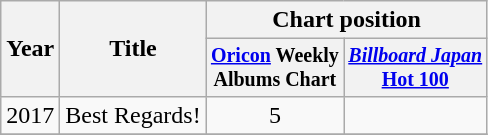<table class="wikitable">
<tr>
<th rowspan="2">Year</th>
<th rowspan="2">Title</th>
<th colspan="2">Chart position<br></th>
</tr>
<tr style="font-size:smaller;">
<th><a href='#'>Oricon</a> Weekly<br>Albums Chart</th>
<th><em><a href='#'>Billboard Japan</a></em><br><a href='#'>Hot 100</a><br></th>
</tr>
<tr>
<td>2017</td>
<td>Best Regards!</td>
<td align="center">5</td>
<td align="center"> <br></td>
</tr>
<tr>
</tr>
</table>
